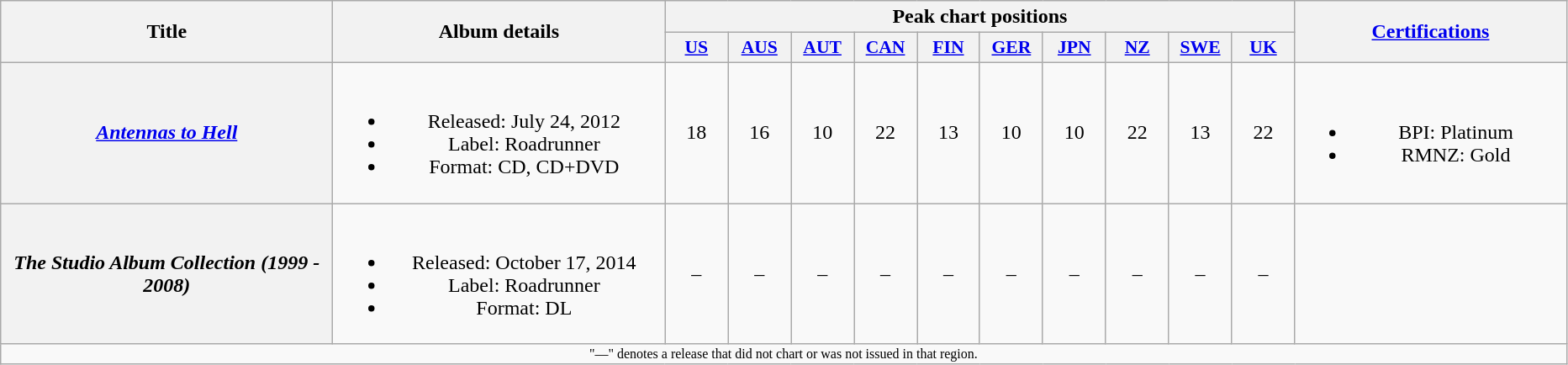<table class="wikitable plainrowheaders" style="text-align:center;">
<tr>
<th scope="col" rowspan="2" style="width:16em;">Title</th>
<th scope="col" rowspan="2" style="width:16em;">Album details</th>
<th scope="col" colspan="10">Peak chart positions</th>
<th scope="col" rowspan="2" style="width:13em;"><a href='#'>Certifications</a></th>
</tr>
<tr>
<th scope="col" style="width:3em;font-size:90%;"><a href='#'>US</a><br></th>
<th scope="col" style="width:3em;font-size:90%;"><a href='#'>AUS</a><br></th>
<th scope="col" style="width:3em;font-size:90%;"><a href='#'>AUT</a><br></th>
<th scope="col" style="width:3em;font-size:90%;"><a href='#'>CAN</a><br></th>
<th scope="col" style="width:3em;font-size:90%;"><a href='#'>FIN</a><br></th>
<th scope="col" style="width:3em;font-size:90%;"><a href='#'>GER</a><br></th>
<th scope="col" style="width:3em;font-size:90%;"><a href='#'>JPN</a><br></th>
<th scope="col" style="width:3em;font-size:90%;"><a href='#'>NZ</a><br></th>
<th scope="col" style="width:3em;font-size:90%;"><a href='#'>SWE</a><br></th>
<th scope="col" style="width:3em;font-size:90%;"><a href='#'>UK</a><br></th>
</tr>
<tr>
<th scope="row"><em><a href='#'>Antennas to Hell</a></em></th>
<td><br><ul><li>Released: July 24, 2012</li><li>Label: Roadrunner</li><li>Format: CD, CD+DVD</li></ul></td>
<td>18</td>
<td>16</td>
<td>10</td>
<td>22</td>
<td>13</td>
<td>10</td>
<td>10</td>
<td>22</td>
<td>13</td>
<td>22</td>
<td><br><ul><li>BPI: Platinum</li><li>RMNZ: Gold</li></ul></td>
</tr>
<tr>
<th scope="row"><em>The Studio Album Collection (1999 - 2008)</em></th>
<td><br><ul><li>Released: October 17, 2014</li><li>Label: Roadrunner</li><li>Format: DL</li></ul></td>
<td>–</td>
<td>–</td>
<td>–</td>
<td>–</td>
<td>–</td>
<td>–</td>
<td>–</td>
<td>–</td>
<td>–</td>
<td>–</td>
<td></td>
</tr>
<tr>
<td colspan="13" style="font-size: 8pt">"—" denotes a release that did not chart or was not issued in that region.</td>
</tr>
</table>
